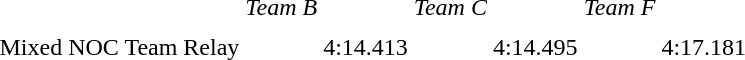<table>
<tr>
<td>Mixed NOC Team Relay<br></td>
<td><em>Team B</em><br><br><br><br></td>
<td>4:14.413</td>
<td><em>Team C</em><br><br><br><br></td>
<td>4:14.495</td>
<td><em>Team F</em><br><br><br><br></td>
<td>4:17.181</td>
</tr>
</table>
